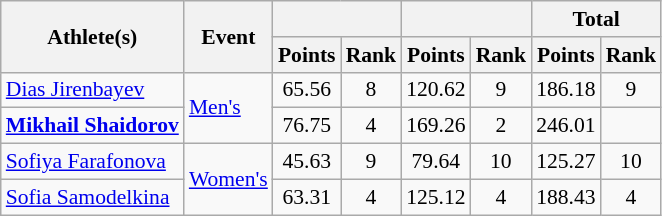<table class="wikitable" style="font-size:90%">
<tr>
<th rowspan="2">Athlete(s)</th>
<th rowspan="2">Event</th>
<th colspan="2"></th>
<th colspan="2"></th>
<th colspan="2">Total</th>
</tr>
<tr>
<th>Points</th>
<th>Rank</th>
<th>Points</th>
<th>Rank</th>
<th>Points</th>
<th>Rank</th>
</tr>
<tr align="center">
<td align="left"><a href='#'>Dias Jirenbayev</a></td>
<td rowspan="2" align="left"><a href='#'>Men's</a></td>
<td>65.56</td>
<td>8</td>
<td>120.62</td>
<td>9</td>
<td>186.18</td>
<td>9</td>
</tr>
<tr align="center">
<td align="left"><strong><a href='#'>Mikhail Shaidorov</a></strong></td>
<td>76.75</td>
<td>4</td>
<td>169.26</td>
<td>2</td>
<td>246.01</td>
<td></td>
</tr>
<tr align="center">
<td align="left"><a href='#'>Sofiya Farafonova</a></td>
<td rowspan="2" align="left"><a href='#'>Women's</a></td>
<td>45.63</td>
<td>9</td>
<td>79.64</td>
<td>10</td>
<td>125.27</td>
<td>10</td>
</tr>
<tr align="center">
<td align="left"><a href='#'>Sofia Samodelkina</a></td>
<td>63.31</td>
<td>4</td>
<td>125.12</td>
<td>4</td>
<td>188.43</td>
<td>4</td>
</tr>
</table>
